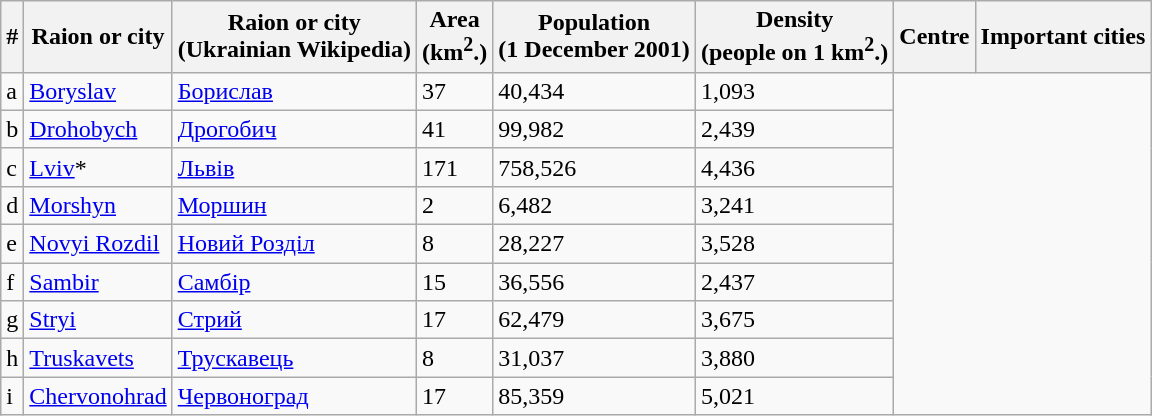<table class="wikitable">
<tr>
<th>#</th>
<th>Raion or city</th>
<th>Raion or city<br>(Ukrainian Wikipedia)</th>
<th>Area<br>(km<sup>2</sup>.)</th>
<th>Population<br>(1 December 2001)</th>
<th>Density<br>(people on 1 km<sup>2</sup>.)</th>
<th>Centre</th>
<th>Important cities</th>
</tr>
<tr>
<td>a</td>
<td><a href='#'>Boryslav</a></td>
<td><a href='#'>Борислав</a></td>
<td>37</td>
<td>40,434</td>
<td>1,093</td>
</tr>
<tr>
<td>b</td>
<td><a href='#'>Drohobych</a></td>
<td><a href='#'>Дрогобич</a></td>
<td>41</td>
<td>99,982</td>
<td>2,439</td>
</tr>
<tr>
<td>c</td>
<td><a href='#'>Lviv</a>*</td>
<td><a href='#'>Львів</a></td>
<td>171</td>
<td>758,526</td>
<td>4,436</td>
</tr>
<tr>
<td>d</td>
<td><a href='#'>Morshyn</a></td>
<td><a href='#'>Моршин</a></td>
<td>2</td>
<td>6,482</td>
<td>3,241</td>
</tr>
<tr>
<td>e</td>
<td><a href='#'>Novyi Rozdil</a></td>
<td><a href='#'>Новий Розділ</a></td>
<td>8</td>
<td>28,227</td>
<td>3,528</td>
</tr>
<tr>
<td>f</td>
<td><a href='#'>Sambir</a></td>
<td><a href='#'>Самбір</a></td>
<td>15</td>
<td>36,556</td>
<td>2,437</td>
</tr>
<tr>
<td>g</td>
<td><a href='#'>Stryi</a></td>
<td><a href='#'>Стрий</a></td>
<td>17</td>
<td>62,479</td>
<td>3,675</td>
</tr>
<tr>
<td>h</td>
<td><a href='#'>Truskavets</a></td>
<td><a href='#'>Трускавець</a></td>
<td>8</td>
<td>31,037</td>
<td>3,880</td>
</tr>
<tr>
<td>i</td>
<td><a href='#'>Chervonohrad</a></td>
<td><a href='#'>Червоноград</a></td>
<td>17</td>
<td>85,359</td>
<td>5,021</td>
</tr>
</table>
